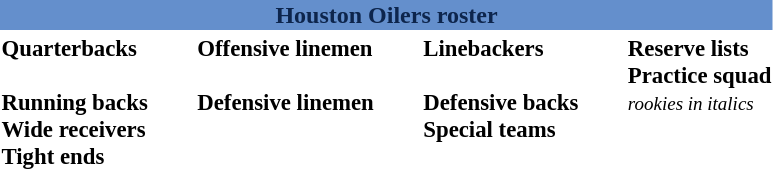<table class="toccolours" style="text-align: left;">
<tr>
<th colspan="7" style="background-color: #648fcc;color:#0d254c;text-align:center;">Houston Oilers roster</th>
</tr>
<tr>
<td style="font-size: 95%;" valign="top"><strong>Quarterbacks</strong><br>

<br><strong>Running backs</strong>




<br><strong>Wide receivers</strong>



<br><strong>Tight ends</strong>

</td>
<td style="width: 25px;"></td>
<td style="font-size: 95%;" valign="top"><strong>Offensive linemen</strong><br>




<br><strong>Defensive linemen</strong>







</td>
<td style="width: 25px;"></td>
<td style="font-size: 95%;" valign="top"><strong>Linebackers</strong><br>




<br><strong>Defensive backs</strong>





<br><strong>Special teams</strong>
</td>
<td style="width: 25px;"></td>
<td style="font-size: 95%;" valign="top"><strong>Reserve lists</strong><br><strong>Practice squad</strong>
<br><small><em>rookies in italics</em></small><br></td>
</tr>
<tr>
</tr>
</table>
